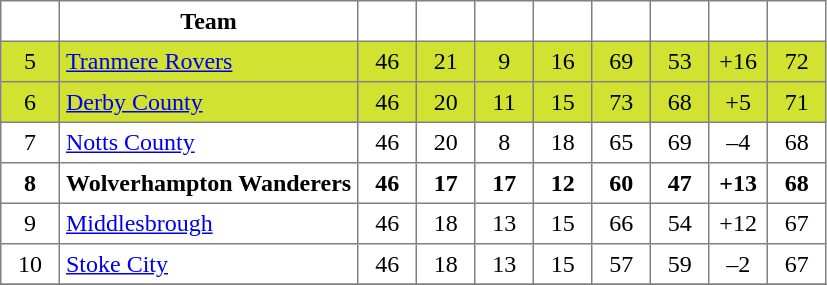<table class="toccolours" border="1" cellpadding="4" cellspacing="0" style="text-align:center; border-collapse: collapse; margin:0;">
<tr>
<th width=30></th>
<th>Team</th>
<th width="30"></th>
<th width="30"></th>
<th width="30"></th>
<th width="30"></th>
<th width="30"></th>
<th width="30"></th>
<th width="30"></th>
<th width="30"></th>
</tr>
<tr bgcolor="#D1E231">
<td>5</td>
<td align=left><a href='#'>Tranmere Rovers</a></td>
<td>46</td>
<td>21</td>
<td>9</td>
<td>16</td>
<td>69</td>
<td>53</td>
<td>+16</td>
<td>72</td>
</tr>
<tr bgcolor="#D1E231">
<td>6</td>
<td align=left><a href='#'>Derby County</a></td>
<td>46</td>
<td>20</td>
<td>11</td>
<td>15</td>
<td>73</td>
<td>68</td>
<td>+5</td>
<td>71</td>
</tr>
<tr>
<td>7</td>
<td align=left><a href='#'>Notts County</a></td>
<td>46</td>
<td>20</td>
<td>8</td>
<td>18</td>
<td>65</td>
<td>69</td>
<td>–4</td>
<td>68</td>
</tr>
<tr>
<td><strong>8</strong></td>
<td align=left><strong>Wolverhampton Wanderers</strong></td>
<td><strong>46</strong></td>
<td><strong>17</strong></td>
<td><strong>17</strong></td>
<td><strong>12</strong></td>
<td><strong>60</strong></td>
<td><strong>47</strong></td>
<td><strong>+13</strong></td>
<td><strong>68</strong></td>
</tr>
<tr>
<td>9</td>
<td align=left><a href='#'>Middlesbrough</a></td>
<td>46</td>
<td>18</td>
<td>13</td>
<td>15</td>
<td>66</td>
<td>54</td>
<td>+12</td>
<td>67</td>
</tr>
<tr>
<td>10</td>
<td align=left><a href='#'>Stoke City</a></td>
<td>46</td>
<td>18</td>
<td>13</td>
<td>15</td>
<td>57</td>
<td>59</td>
<td>–2</td>
<td>67</td>
</tr>
<tr>
</tr>
</table>
